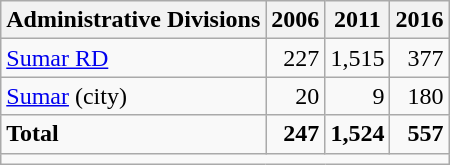<table class="wikitable">
<tr>
<th>Administrative Divisions</th>
<th>2006</th>
<th>2011</th>
<th>2016</th>
</tr>
<tr>
<td><a href='#'>Sumar RD</a></td>
<td style="text-align: right;">227</td>
<td style="text-align: right;">1,515</td>
<td style="text-align: right;">377</td>
</tr>
<tr>
<td><a href='#'>Sumar</a> (city)</td>
<td style="text-align: right;">20</td>
<td style="text-align: right;">9</td>
<td style="text-align: right;">180</td>
</tr>
<tr>
<td><strong>Total</strong></td>
<td style="text-align: right;"><strong>247</strong></td>
<td style="text-align: right;"><strong>1,524</strong></td>
<td style="text-align: right;"><strong>557</strong></td>
</tr>
<tr>
<td colspan=4></td>
</tr>
</table>
